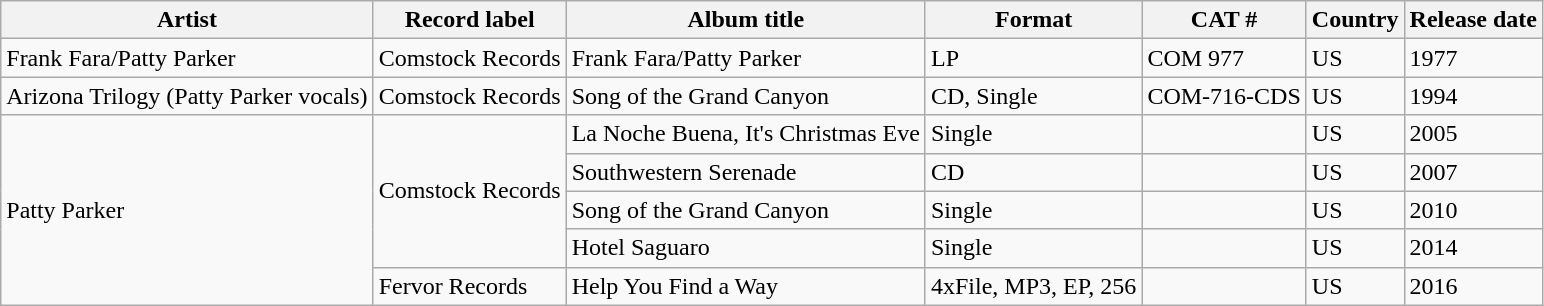<table class="wikitable">
<tr>
<th>Artist</th>
<th>Record label</th>
<th>Album title</th>
<th>Format</th>
<th>CAT #</th>
<th>Country</th>
<th>Release date</th>
</tr>
<tr>
<td>Frank Fara/Patty Parker</td>
<td>Comstock Records</td>
<td>Frank Fara/Patty Parker</td>
<td>LP</td>
<td>COM 977</td>
<td>US</td>
<td>1977</td>
</tr>
<tr>
<td>Arizona Trilogy (Patty Parker vocals)</td>
<td>Comstock Records</td>
<td>Song of the Grand Canyon</td>
<td>CD, Single</td>
<td>COM-716-CDS</td>
<td>US</td>
<td>1994</td>
</tr>
<tr>
<td rowspan="5">Patty Parker</td>
<td rowspan="4">Comstock Records</td>
<td>La Noche Buena, It's Christmas Eve</td>
<td>Single</td>
<td></td>
<td>US</td>
<td>2005</td>
</tr>
<tr>
<td>Southwestern Serenade</td>
<td>CD</td>
<td></td>
<td>US</td>
<td>2007</td>
</tr>
<tr>
<td>Song of the Grand Canyon</td>
<td>Single</td>
<td></td>
<td>US</td>
<td>2010</td>
</tr>
<tr>
<td>Hotel Saguaro</td>
<td>Single</td>
<td></td>
<td>US</td>
<td>2014</td>
</tr>
<tr>
<td>Fervor Records</td>
<td>Help You Find a Way</td>
<td>4xFile, MP3, EP, 256</td>
<td></td>
<td>US</td>
<td>2016</td>
</tr>
</table>
